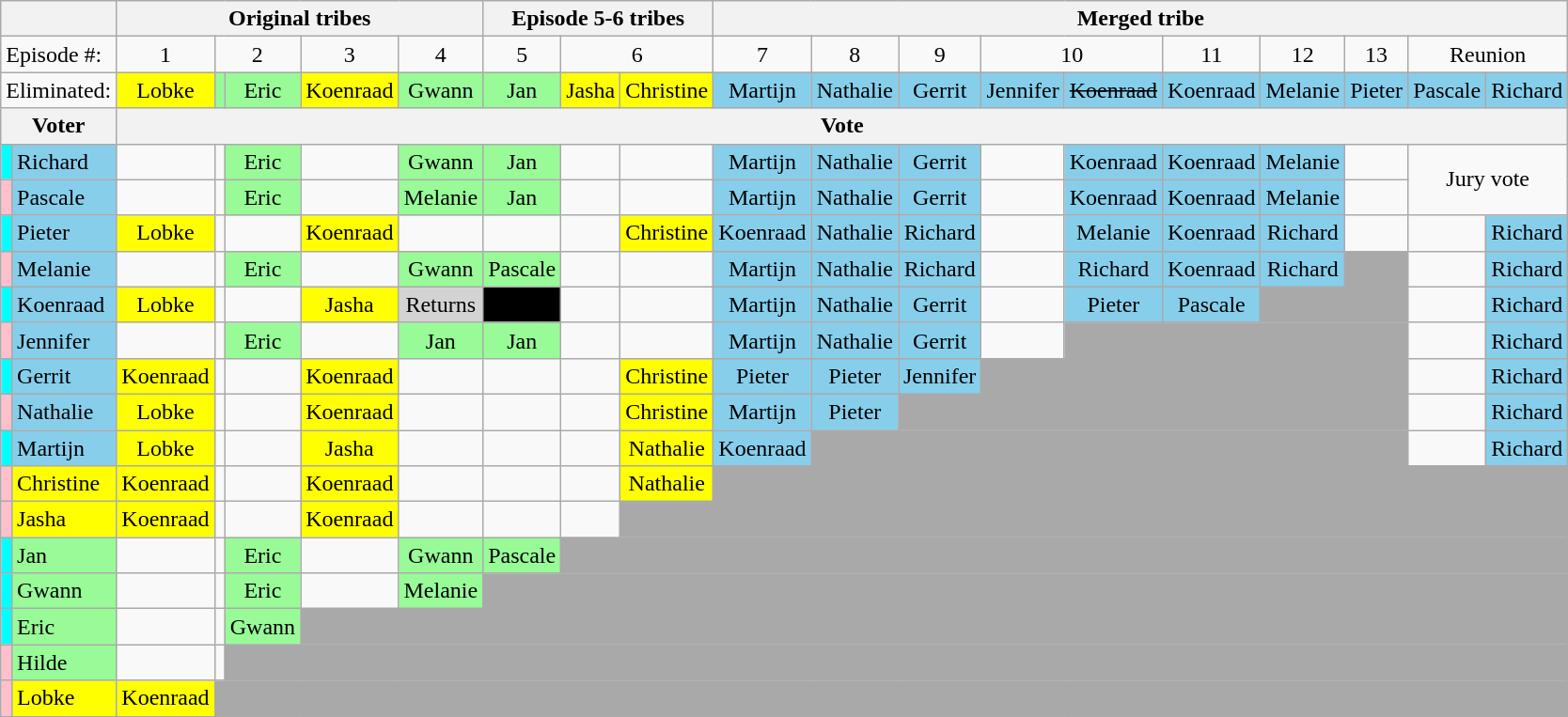<table class="wikitable" style="text-align:center">
<tr>
<th colspan=2></th>
<th colspan=5>Original tribes</th>
<th colspan=3>Episode 5-6 tribes</th>
<th colspan=11>Merged tribe</th>
</tr>
<tr>
<td colspan=2 align="left">Episode #:</td>
<td colspan=1>1</td>
<td colspan=2>2</td>
<td>3</td>
<td>4</td>
<td>5</td>
<td colspan=2>6</td>
<td>7</td>
<td colspan=1>8</td>
<td>9</td>
<td colspan=2>10</td>
<td colspan=1>11</td>
<td colspan=1>12</td>
<td>13</td>
<td colspan=2>Reunion</td>
</tr>
<tr>
<td colspan=2 align="left">Eliminated:</td>
<td bgcolor="yellow">Lobke<br></td>
<td bgcolor="palegreen"><br></td>
<td bgcolor="palegreen">Eric<br></td>
<td bgcolor="yellow">Koenraad<br></td>
<td bgcolor="palegreen">Gwann<br></td>
<td bgcolor="palegreen">Jan<br></td>
<td bgcolor="yellow">Jasha<br></td>
<td bgcolor="yellow">Christine<br></td>
<td bgcolor="skyblue">Martijn<br></td>
<td bgcolor="skyblue">Nathalie<br></td>
<td bgcolor="skyblue">Gerrit<br></td>
<td bgcolor="skyblue">Jennifer<br></td>
<td bgcolor="skyblue"><s>Koenraad</s><br></td>
<td bgcolor="skyblue">Koenraad<br></td>
<td bgcolor="skyblue">Melanie<br></td>
<td bgcolor="skyblue">Pieter<br></td>
<td bgcolor="skyblue">Pascale<br></td>
<td bgcolor="skyblue">Richard<br></td>
</tr>
<tr>
<th colspan=2>Voter</th>
<th colspan=18>Vote</th>
</tr>
<tr>
<td style="background:cyan"></td>
<td align="left" bgcolor="skyblue">Richard</td>
<td></td>
<td></td>
<td bgcolor="palegreen">Eric</td>
<td></td>
<td bgcolor="palegreen">Gwann</td>
<td bgcolor="palegreen">Jan</td>
<td></td>
<td></td>
<td bgcolor="skyblue">Martijn</td>
<td bgcolor="skyblue">Nathalie</td>
<td bgcolor="skyblue">Gerrit</td>
<td></td>
<td bgcolor="skyblue">Koenraad</td>
<td bgcolor="skyblue">Koenraad</td>
<td bgcolor="skyblue">Melanie</td>
<td></td>
<td colspan=2 rowspan=2>Jury vote</td>
</tr>
<tr>
<td style="background:pink"></td>
<td align="left" bgcolor="skyblue">Pascale</td>
<td></td>
<td></td>
<td bgcolor="palegreen">Eric</td>
<td></td>
<td bgcolor="palegreen">Melanie</td>
<td bgcolor="palegreen">Jan</td>
<td></td>
<td></td>
<td bgcolor="skyblue">Martijn</td>
<td bgcolor="skyblue">Nathalie</td>
<td bgcolor="skyblue">Gerrit</td>
<td></td>
<td bgcolor="skyblue">Koenraad</td>
<td bgcolor="skyblue">Koenraad</td>
<td bgcolor="skyblue">Melanie</td>
<td></td>
</tr>
<tr>
<td style="background:cyan"></td>
<td align="left" bgcolor="skyblue">Pieter</td>
<td bgcolor="yellow">Lobke</td>
<td></td>
<td></td>
<td bgcolor="yellow">Koenraad</td>
<td></td>
<td></td>
<td></td>
<td bgcolor="yellow">Christine</td>
<td bgcolor="skyblue">Koenraad</td>
<td bgcolor="skyblue">Nathalie</td>
<td bgcolor="skyblue">Richard</td>
<td></td>
<td bgcolor="skyblue">Melanie</td>
<td bgcolor="skyblue">Koenraad</td>
<td bgcolor="skyblue">Richard</td>
<td></td>
<td></td>
<td bgcolor="skyblue">Richard</td>
</tr>
<tr>
<td style="background:pink"></td>
<td align="left" bgcolor="skyblue">Melanie</td>
<td></td>
<td></td>
<td bgcolor="palegreen">Eric</td>
<td></td>
<td bgcolor="palegreen">Gwann</td>
<td bgcolor="palegreen">Pascale</td>
<td></td>
<td></td>
<td bgcolor="skyblue">Martijn</td>
<td bgcolor="skyblue">Nathalie</td>
<td bgcolor="skyblue">Richard</td>
<td></td>
<td bgcolor="skyblue">Richard</td>
<td bgcolor="skyblue">Koenraad</td>
<td bgcolor="skyblue">Richard</td>
<td bgcolor="darkgray" colspan=1></td>
<td></td>
<td bgcolor="skyblue">Richard</td>
</tr>
<tr>
<td style="background:cyan"></td>
<td align="left" bgcolor="skyblue">Koenraad</td>
<td bgcolor="yellow">Lobke</td>
<td></td>
<td></td>
<td bgcolor="yellow">Jasha</td>
<td bgcolor="lightgray" colspan=1>Returns</td>
<td bgcolor="black"></td>
<td></td>
<td></td>
<td bgcolor="skyblue">Martijn</td>
<td bgcolor="skyblue">Nathalie</td>
<td bgcolor="skyblue">Gerrit</td>
<td></td>
<td bgcolor="skyblue">Pieter</td>
<td bgcolor="skyblue">Pascale</td>
<td bgcolor="darkgray" colspan=2></td>
<td></td>
<td bgcolor="skyblue">Richard</td>
</tr>
<tr>
<td style="background:pink"></td>
<td align="left" bgcolor="skyblue">Jennifer</td>
<td></td>
<td></td>
<td bgcolor="palegreen">Eric</td>
<td></td>
<td bgcolor="palegreen">Jan</td>
<td bgcolor="palegreen">Jan</td>
<td></td>
<td></td>
<td bgcolor="skyblue">Martijn</td>
<td bgcolor="skyblue">Nathalie</td>
<td bgcolor="skyblue">Gerrit</td>
<td></td>
<td bgcolor="darkgray" colspan=4></td>
<td></td>
<td bgcolor="skyblue">Richard</td>
</tr>
<tr>
<td style="background:cyan"></td>
<td align="left" bgcolor="skyblue">Gerrit</td>
<td bgcolor="yellow">Koenraad</td>
<td></td>
<td></td>
<td bgcolor="yellow">Koenraad</td>
<td></td>
<td></td>
<td></td>
<td bgcolor="yellow">Christine</td>
<td bgcolor="skyblue">Pieter</td>
<td bgcolor="skyblue">Pieter</td>
<td bgcolor="skyblue">Jennifer</td>
<td bgcolor="darkgray" colspan=5></td>
<td></td>
<td bgcolor="skyblue">Richard</td>
</tr>
<tr>
<td style="background:pink"></td>
<td align="left" bgcolor="skyblue">Nathalie</td>
<td bgcolor="yellow">Lobke</td>
<td></td>
<td></td>
<td bgcolor="yellow">Koenraad</td>
<td></td>
<td></td>
<td></td>
<td bgcolor="yellow">Christine</td>
<td bgcolor="skyblue">Martijn</td>
<td bgcolor="skyblue">Pieter</td>
<td bgcolor="darkgray" colspan=6></td>
<td></td>
<td bgcolor="skyblue">Richard</td>
</tr>
<tr>
<td style="background:cyan"></td>
<td align="left" bgcolor="skyblue">Martijn</td>
<td bgcolor="yellow">Lobke</td>
<td></td>
<td></td>
<td bgcolor="yellow">Jasha</td>
<td></td>
<td></td>
<td></td>
<td bgcolor="yellow">Nathalie</td>
<td bgcolor="skyblue">Koenraad</td>
<td bgcolor="darkgray" colspan=7></td>
<td></td>
<td bgcolor="skyblue">Richard</td>
</tr>
<tr>
<td style="background:pink"></td>
<td align="left" bgcolor="yellow">Christine</td>
<td bgcolor="yellow">Koenraad</td>
<td></td>
<td></td>
<td bgcolor="yellow">Koenraad</td>
<td></td>
<td></td>
<td></td>
<td bgcolor="yellow">Nathalie</td>
<td bgcolor="darkgray" colspan=10></td>
</tr>
<tr>
<td style="background:pink"></td>
<td align="left" bgcolor="yellow">Jasha</td>
<td bgcolor="yellow">Koenraad</td>
<td></td>
<td></td>
<td bgcolor="yellow">Koenraad</td>
<td></td>
<td></td>
<td></td>
<td bgcolor="darkgray" colspan=11></td>
</tr>
<tr>
<td style="background:cyan"></td>
<td align="left" bgcolor="palegreen">Jan</td>
<td></td>
<td></td>
<td bgcolor="palegreen">Eric</td>
<td></td>
<td bgcolor="palegreen">Gwann</td>
<td bgcolor="palegreen">Pascale</td>
<td bgcolor="darkgray" colspan=12></td>
</tr>
<tr>
<td style="background:cyan"></td>
<td align="left" bgcolor="palegreen">Gwann</td>
<td></td>
<td></td>
<td bgcolor="palegreen">Eric</td>
<td></td>
<td bgcolor="palegreen">Melanie</td>
<td bgcolor="darkgray" colspan=13></td>
</tr>
<tr>
<td style="background:cyan"></td>
<td align="left" bgcolor="palegreen">Eric</td>
<td></td>
<td></td>
<td bgcolor="palegreen">Gwann</td>
<td bgcolor="darkgray" colspan=15></td>
</tr>
<tr>
<td style="background:pink"></td>
<td align="left" bgcolor="palegreen">Hilde</td>
<td></td>
<td></td>
<td bgcolor="darkgray" colspan=16></td>
</tr>
<tr>
<td style="background:pink"></td>
<td align="left" bgcolor="yellow">Lobke</td>
<td bgcolor="yellow">Koenraad</td>
<td bgcolor="darkgray" colspan=17></td>
</tr>
<tr>
</tr>
</table>
